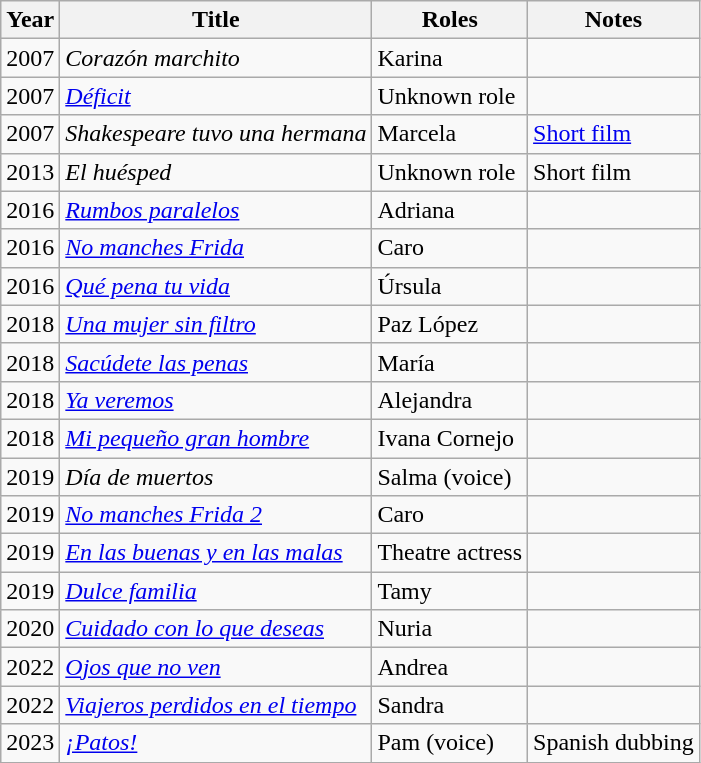<table class="wikitable sortable">
<tr>
<th>Year</th>
<th>Title</th>
<th>Roles</th>
<th>Notes</th>
</tr>
<tr>
<td>2007</td>
<td><em>Corazón marchito</em></td>
<td>Karina</td>
<td></td>
</tr>
<tr>
<td>2007</td>
<td><em><a href='#'>Déficit</a></em></td>
<td>Unknown role</td>
<td></td>
</tr>
<tr>
<td>2007</td>
<td><em>Shakespeare tuvo una hermana</em></td>
<td>Marcela</td>
<td><a href='#'>Short film</a></td>
</tr>
<tr>
<td>2013</td>
<td><em>El huésped</em></td>
<td>Unknown role</td>
<td>Short film</td>
</tr>
<tr>
<td>2016</td>
<td><em><a href='#'>Rumbos paralelos</a></em></td>
<td>Adriana</td>
<td></td>
</tr>
<tr>
<td>2016</td>
<td><em><a href='#'>No manches Frida</a></em></td>
<td>Caro</td>
<td></td>
</tr>
<tr>
<td>2016</td>
<td><em><a href='#'>Qué pena tu vida</a></em></td>
<td>Úrsula</td>
<td></td>
</tr>
<tr>
<td>2018</td>
<td><em><a href='#'>Una mujer sin filtro</a></em></td>
<td>Paz López</td>
<td></td>
</tr>
<tr>
<td>2018</td>
<td><em><a href='#'>Sacúdete las penas</a></em></td>
<td>María</td>
<td></td>
</tr>
<tr>
<td>2018</td>
<td><em><a href='#'>Ya veremos</a></em></td>
<td>Alejandra</td>
<td></td>
</tr>
<tr>
<td>2018</td>
<td><em><a href='#'>Mi pequeño gran hombre</a></em></td>
<td>Ivana Cornejo</td>
<td></td>
</tr>
<tr>
<td>2019</td>
<td><em>Día de muertos</em></td>
<td>Salma (voice)</td>
<td></td>
</tr>
<tr>
<td>2019</td>
<td><em><a href='#'>No manches Frida 2</a></em></td>
<td>Caro</td>
<td></td>
</tr>
<tr>
<td>2019</td>
<td><em><a href='#'>En las buenas y en las malas</a></em></td>
<td>Theatre actress</td>
<td></td>
</tr>
<tr>
<td>2019</td>
<td><em><a href='#'>Dulce familia</a></em></td>
<td>Tamy</td>
<td></td>
</tr>
<tr>
<td>2020</td>
<td><em><a href='#'>Cuidado con lo que deseas</a></em></td>
<td>Nuria</td>
<td></td>
</tr>
<tr>
<td>2022</td>
<td><em><a href='#'>Ojos que no ven</a></em></td>
<td>Andrea</td>
<td></td>
</tr>
<tr>
<td>2022</td>
<td><em><a href='#'>Viajeros perdidos en el tiempo</a></em></td>
<td>Sandra</td>
<td></td>
</tr>
<tr>
<td>2023</td>
<td><em><a href='#'>¡Patos!</a></em></td>
<td>Pam (voice)</td>
<td>Spanish dubbing</td>
</tr>
</table>
